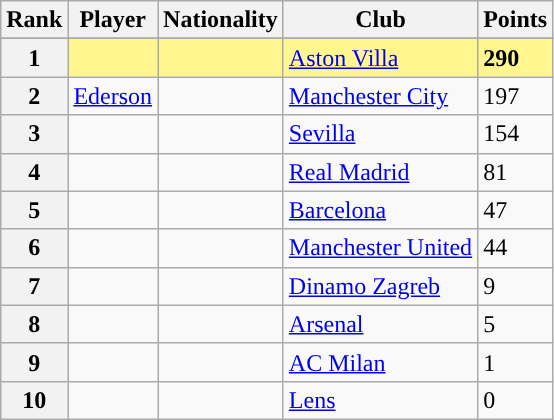<table class="wikitable sortable">
<tr>
<th scope="col">Rank</th>
<th scope="col">Player</th>
<th scope="col">Nationality</th>
<th scope="col">Club</th>
<th scope="col">Points</th>
</tr>
<tr>
</tr>
<tr style="background-color:#FFF68F">
<th scope="row">1</th>
<td><strong></strong></td>
<td></td>
<td> <a href='#'>Aston Villa</a></td>
<td><strong>290</strong></td>
</tr>
<tr>
<th scope="row">2</th>
<td><a href='#'>Ederson</a></td>
<td></td>
<td> <a href='#'>Manchester City</a></td>
<td>197</td>
</tr>
<tr>
<th scope="row">3</th>
<td></td>
<td></td>
<td> <a href='#'>Sevilla</a></td>
<td>154</td>
</tr>
<tr>
<th scope="row">4</th>
<td></td>
<td></td>
<td> <a href='#'>Real Madrid</a></td>
<td>81</td>
</tr>
<tr>
<th scope="row">5</th>
<td></td>
<td></td>
<td> <a href='#'>Barcelona</a></td>
<td>47</td>
</tr>
<tr>
<th scope="row">6</th>
<td></td>
<td></td>
<td> <a href='#'>Manchester United</a></td>
<td>44</td>
</tr>
<tr>
<th scope="row">7</th>
<td></td>
<td></td>
<td> <a href='#'>Dinamo Zagreb</a></td>
<td>9</td>
</tr>
<tr>
<th scope="row">8</th>
<td></td>
<td></td>
<td> <a href='#'>Arsenal</a></td>
<td>5</td>
</tr>
<tr>
<th scope="row">9</th>
<td></td>
<td></td>
<td> <a href='#'>AC Milan</a></td>
<td>1</td>
</tr>
<tr>
<th scope="row">10</th>
<td></td>
<td></td>
<td> <a href='#'>Lens</a></td>
<td>0</td>
</tr>
</table>
